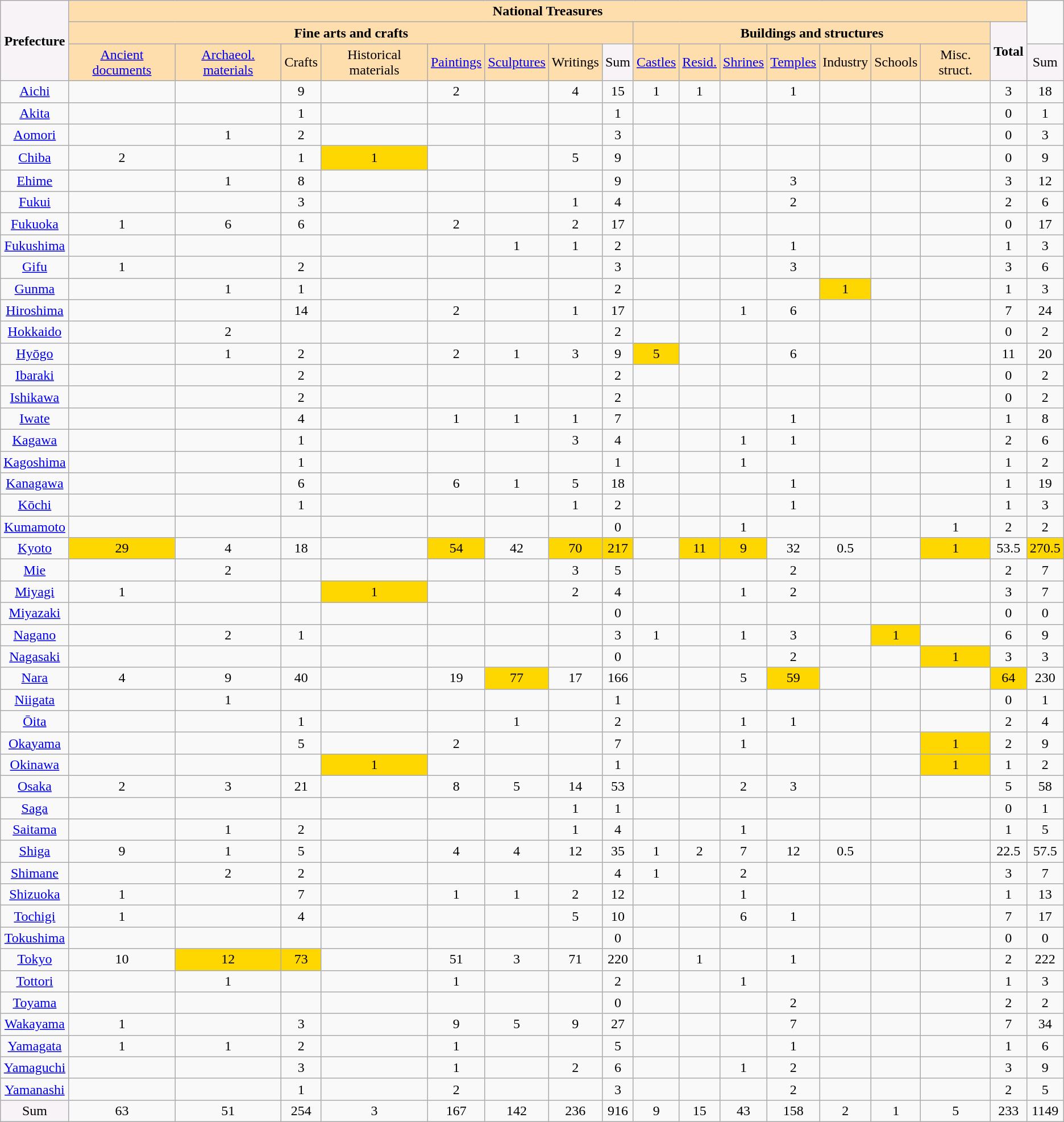<table class="wikitable" border="1" style="text-align:center">
<tr>
<th rowspan="3"  style="background:#F7F3F7;">Prefecture</th>
<th colspan="16"  style="background:#ffdead;">National  Treasures</th>
</tr>
<tr --->
<th colspan="8"  style="background:#ffdead;">Fine arts and  crafts</th>
<th colspan="7"  style="background:#ffdead;">Buildings and structures</th>
<th rowspan="2"  style="background:#F7F3F7;">Total</th>
</tr>
<tr --->
<td style="background:#ffdead;"><a href='#'>Ancient documents</a></td>
<td style="background:#ffdead;"><a href='#'>Archaeol. materials</a></td>
<td style="background:#ffdead;">Crafts</td>
<td style="background:#ffdead;">Historical materials</td>
<td style="background:#ffdead;"><a href='#'>Paintings</a></td>
<td style="background:#ffdead;"><a href='#'>Sculptures</a></td>
<td style="background:#ffdead;">Writings</td>
<td style="background:#F7F3F7;">Sum</td>
<td style="background:#ffdead;"><a href='#'>Castles</a></td>
<td style="background:#ffdead;"><a href='#'>Resid.</a></td>
<td style="background:#ffdead;"><a href='#'>Shrines</a></td>
<td style="background:#ffdead;"><a href='#'>Temples</a></td>
<td style="background:#ffdead;">Industry</td>
<td style="background:#ffdead;">Schools</td>
<td style="background:#ffdead;">Misc. struct.</td>
<td style="background:#F7F3F7;">Sum</td>
</tr>
<tr --->
<td><a href='#'>Aichi</a></td>
<td></td>
<td></td>
<td>9</td>
<td></td>
<td>2</td>
<td></td>
<td>4</td>
<td>15</td>
<td>1</td>
<td>1</td>
<td></td>
<td>1</td>
<td></td>
<td></td>
<td></td>
<td>3</td>
<td>18</td>
</tr>
<tr --->
<td><a href='#'>Akita</a></td>
<td></td>
<td></td>
<td>1</td>
<td></td>
<td></td>
<td></td>
<td></td>
<td>1</td>
<td></td>
<td></td>
<td></td>
<td></td>
<td></td>
<td></td>
<td></td>
<td>0</td>
<td>1</td>
</tr>
<tr --->
<td><a href='#'>Aomori</a></td>
<td></td>
<td>1</td>
<td>2</td>
<td></td>
<td></td>
<td></td>
<td></td>
<td>3</td>
<td></td>
<td></td>
<td></td>
<td></td>
<td></td>
<td></td>
<td></td>
<td>0</td>
<td>3</td>
</tr>
<tr --->
<td><a href='#'>Chiba</a></td>
<td>2</td>
<td></td>
<td>1</td>
<td style="background:gold;">1</td>
<td>　</td>
<td></td>
<td>5</td>
<td>9</td>
<td></td>
<td></td>
<td></td>
<td></td>
<td></td>
<td></td>
<td></td>
<td>0</td>
<td>9</td>
</tr>
<tr --->
<td><a href='#'>Ehime</a></td>
<td></td>
<td>1</td>
<td>8</td>
<td></td>
<td></td>
<td></td>
<td></td>
<td>9</td>
<td></td>
<td></td>
<td></td>
<td>3</td>
<td></td>
<td></td>
<td></td>
<td>3</td>
<td>12</td>
</tr>
<tr --->
<td><a href='#'>Fukui</a></td>
<td></td>
<td></td>
<td>3</td>
<td></td>
<td></td>
<td></td>
<td>1</td>
<td>4</td>
<td></td>
<td></td>
<td></td>
<td>2</td>
<td></td>
<td></td>
<td></td>
<td>2</td>
<td>6</td>
</tr>
<tr --->
<td><a href='#'>Fukuoka</a></td>
<td>1</td>
<td>6</td>
<td>6</td>
<td></td>
<td>2</td>
<td></td>
<td>2</td>
<td>17</td>
<td></td>
<td></td>
<td></td>
<td></td>
<td></td>
<td></td>
<td></td>
<td>0</td>
<td>17</td>
</tr>
<tr --->
<td><a href='#'>Fukushima</a></td>
<td></td>
<td></td>
<td></td>
<td></td>
<td></td>
<td>1</td>
<td>1</td>
<td>2</td>
<td></td>
<td></td>
<td></td>
<td>1</td>
<td></td>
<td></td>
<td></td>
<td>1</td>
<td>3</td>
</tr>
<tr --->
<td><a href='#'>Gifu</a></td>
<td>1</td>
<td></td>
<td>2</td>
<td></td>
<td></td>
<td></td>
<td></td>
<td>3</td>
<td></td>
<td></td>
<td></td>
<td>3</td>
<td></td>
<td></td>
<td></td>
<td>3</td>
<td>6</td>
</tr>
<tr --->
<td><a href='#'>Gunma</a></td>
<td></td>
<td>1</td>
<td>1</td>
<td></td>
<td></td>
<td></td>
<td></td>
<td>2</td>
<td></td>
<td></td>
<td></td>
<td></td>
<td style="background:gold;">1</td>
<td></td>
<td></td>
<td>1</td>
<td>3</td>
</tr>
<tr --->
<td><a href='#'>Hiroshima</a></td>
<td></td>
<td></td>
<td>14</td>
<td></td>
<td>2</td>
<td></td>
<td>1</td>
<td>17</td>
<td></td>
<td></td>
<td>1</td>
<td>6</td>
<td></td>
<td></td>
<td></td>
<td>7</td>
<td>24</td>
</tr>
<tr --->
<td><a href='#'>Hokkaido</a></td>
<td></td>
<td>2</td>
<td></td>
<td></td>
<td></td>
<td></td>
<td></td>
<td>2</td>
<td></td>
<td></td>
<td></td>
<td></td>
<td></td>
<td></td>
<td></td>
<td>0</td>
<td>2</td>
</tr>
<tr --->
<td><a href='#'>Hyōgo</a></td>
<td></td>
<td>1</td>
<td>2</td>
<td></td>
<td>2</td>
<td>1</td>
<td>3</td>
<td>9</td>
<td style="background:gold;">5</td>
<td></td>
<td></td>
<td>6</td>
<td></td>
<td></td>
<td></td>
<td>11</td>
<td>20</td>
</tr>
<tr --->
<td><a href='#'>Ibaraki</a></td>
<td></td>
<td></td>
<td>2</td>
<td></td>
<td></td>
<td></td>
<td></td>
<td>2</td>
<td></td>
<td></td>
<td></td>
<td></td>
<td></td>
<td></td>
<td></td>
<td>0</td>
<td>2</td>
</tr>
<tr --->
<td><a href='#'>Ishikawa</a></td>
<td></td>
<td></td>
<td>2</td>
<td></td>
<td></td>
<td></td>
<td></td>
<td>2</td>
<td></td>
<td></td>
<td></td>
<td></td>
<td></td>
<td></td>
<td></td>
<td>0</td>
<td>2</td>
</tr>
<tr --->
<td><a href='#'>Iwate</a></td>
<td></td>
<td></td>
<td>4</td>
<td></td>
<td>1</td>
<td>1</td>
<td>1</td>
<td>7</td>
<td></td>
<td></td>
<td></td>
<td>1</td>
<td></td>
<td></td>
<td></td>
<td>1</td>
<td>8</td>
</tr>
<tr --->
<td><a href='#'>Kagawa</a></td>
<td></td>
<td></td>
<td>1</td>
<td></td>
<td></td>
<td></td>
<td>3</td>
<td>4</td>
<td></td>
<td></td>
<td>1</td>
<td>1</td>
<td></td>
<td></td>
<td></td>
<td>2</td>
<td>6</td>
</tr>
<tr --->
<td><a href='#'>Kagoshima</a></td>
<td></td>
<td></td>
<td>1</td>
<td></td>
<td></td>
<td></td>
<td></td>
<td>1</td>
<td></td>
<td></td>
<td>1</td>
<td></td>
<td></td>
<td></td>
<td></td>
<td>1</td>
<td>2</td>
</tr>
<tr --->
<td><a href='#'>Kanagawa</a></td>
<td></td>
<td></td>
<td>6</td>
<td></td>
<td>6</td>
<td>1</td>
<td>5</td>
<td>18</td>
<td></td>
<td></td>
<td></td>
<td>1</td>
<td></td>
<td></td>
<td></td>
<td>1</td>
<td>19</td>
</tr>
<tr --->
<td><a href='#'>Kōchi</a></td>
<td></td>
<td></td>
<td>1</td>
<td></td>
<td></td>
<td></td>
<td>1</td>
<td>2</td>
<td></td>
<td></td>
<td></td>
<td>1</td>
<td></td>
<td></td>
<td></td>
<td>1</td>
<td>3</td>
</tr>
<tr --->
<td><a href='#'>Kumamoto</a></td>
<td></td>
<td></td>
<td></td>
<td></td>
<td></td>
<td></td>
<td></td>
<td>0</td>
<td></td>
<td></td>
<td>1</td>
<td></td>
<td></td>
<td></td>
<td>1</td>
<td>2</td>
<td>2</td>
</tr>
<tr --->
<td><a href='#'>Kyoto</a></td>
<td style="background:gold;">29</td>
<td>4</td>
<td>18</td>
<td></td>
<td style="background:gold;">54</td>
<td>42</td>
<td style="background:gold;">70</td>
<td style="background:gold;">217</td>
<td></td>
<td style="background:gold;">11</td>
<td style="background:gold;">9</td>
<td>32</td>
<td>0.5</td>
<td></td>
<td style="background:gold;">1</td>
<td>53.5</td>
<td style="background:gold;">270.5</td>
</tr>
<tr --->
<td><a href='#'>Mie</a></td>
<td></td>
<td>2</td>
<td></td>
<td></td>
<td></td>
<td></td>
<td>3</td>
<td>5</td>
<td></td>
<td></td>
<td></td>
<td>2</td>
<td></td>
<td></td>
<td></td>
<td>2</td>
<td>7</td>
</tr>
<tr --->
<td><a href='#'>Miyagi</a></td>
<td>1</td>
<td></td>
<td></td>
<td style="background:gold;">1</td>
<td></td>
<td></td>
<td>2</td>
<td>4</td>
<td></td>
<td></td>
<td>1</td>
<td>2</td>
<td></td>
<td></td>
<td></td>
<td>3</td>
<td>7</td>
</tr>
<tr --->
<td><a href='#'>Miyazaki</a></td>
<td></td>
<td></td>
<td></td>
<td></td>
<td></td>
<td></td>
<td></td>
<td>0</td>
<td></td>
<td></td>
<td></td>
<td></td>
<td></td>
<td></td>
<td></td>
<td>0</td>
<td>0</td>
</tr>
<tr --->
<td><a href='#'>Nagano</a></td>
<td></td>
<td>2</td>
<td>1</td>
<td></td>
<td></td>
<td></td>
<td></td>
<td>3</td>
<td>1</td>
<td></td>
<td>1</td>
<td>3</td>
<td></td>
<td style="background:gold;">1</td>
<td></td>
<td>6</td>
<td>9</td>
</tr>
<tr --->
<td><a href='#'>Nagasaki</a></td>
<td></td>
<td></td>
<td></td>
<td></td>
<td></td>
<td></td>
<td></td>
<td>0</td>
<td></td>
<td></td>
<td></td>
<td>2</td>
<td></td>
<td></td>
<td style="background:gold;">1</td>
<td>3</td>
<td>3</td>
</tr>
<tr --->
<td><a href='#'>Nara</a></td>
<td>4</td>
<td>9</td>
<td>40</td>
<td></td>
<td>19</td>
<td style="background:gold;">77</td>
<td>17</td>
<td>166</td>
<td></td>
<td></td>
<td>5</td>
<td style="background:gold;">59</td>
<td></td>
<td></td>
<td></td>
<td style="background:gold;">64</td>
<td>230</td>
</tr>
<tr --->
<td><a href='#'>Niigata</a></td>
<td></td>
<td>1</td>
<td></td>
<td></td>
<td></td>
<td></td>
<td></td>
<td>1</td>
<td></td>
<td></td>
<td></td>
<td></td>
<td></td>
<td></td>
<td></td>
<td>0</td>
<td>1</td>
</tr>
<tr --->
<td><a href='#'>Ōita</a></td>
<td></td>
<td></td>
<td>1</td>
<td></td>
<td></td>
<td>1</td>
<td></td>
<td>2</td>
<td></td>
<td></td>
<td>1</td>
<td>1</td>
<td></td>
<td></td>
<td></td>
<td>2</td>
<td>4</td>
</tr>
<tr --->
<td><a href='#'>Okayama</a></td>
<td></td>
<td></td>
<td>5</td>
<td></td>
<td>2</td>
<td></td>
<td></td>
<td>7</td>
<td></td>
<td></td>
<td>1</td>
<td></td>
<td></td>
<td></td>
<td style="background:gold;">1</td>
<td>2</td>
<td>9</td>
</tr>
<tr --->
<td><a href='#'>Okinawa</a></td>
<td></td>
<td></td>
<td></td>
<td style="background:gold;">1</td>
<td></td>
<td></td>
<td></td>
<td>1</td>
<td></td>
<td></td>
<td></td>
<td></td>
<td></td>
<td></td>
<td style="background:gold;">1</td>
<td>1</td>
<td>2</td>
</tr>
<tr --->
<td><a href='#'>Osaka</a></td>
<td>2</td>
<td>3</td>
<td>21</td>
<td></td>
<td>8</td>
<td>5</td>
<td>14</td>
<td>53</td>
<td></td>
<td></td>
<td>2</td>
<td>3</td>
<td></td>
<td></td>
<td></td>
<td>5</td>
<td>58</td>
</tr>
<tr --->
<td><a href='#'>Saga</a></td>
<td></td>
<td></td>
<td></td>
<td></td>
<td></td>
<td></td>
<td>1</td>
<td>1</td>
<td></td>
<td></td>
<td></td>
<td></td>
<td></td>
<td></td>
<td></td>
<td>0</td>
<td>1</td>
</tr>
<tr --->
<td><a href='#'>Saitama</a></td>
<td></td>
<td>1</td>
<td>2</td>
<td></td>
<td></td>
<td></td>
<td>1</td>
<td>4</td>
<td></td>
<td></td>
<td>1</td>
<td></td>
<td></td>
<td></td>
<td></td>
<td>1</td>
<td>5</td>
</tr>
<tr --->
<td><a href='#'>Shiga</a></td>
<td>9</td>
<td>1</td>
<td>5</td>
<td></td>
<td>4</td>
<td>4</td>
<td>12</td>
<td>35</td>
<td>1</td>
<td>2</td>
<td>7</td>
<td>12</td>
<td>0.5</td>
<td></td>
<td></td>
<td>22.5</td>
<td>57.5</td>
</tr>
<tr --->
<td><a href='#'>Shimane</a></td>
<td></td>
<td>2</td>
<td>2</td>
<td></td>
<td></td>
<td></td>
<td></td>
<td>4</td>
<td>1</td>
<td></td>
<td>2</td>
<td></td>
<td></td>
<td></td>
<td></td>
<td>3</td>
<td>7</td>
</tr>
<tr --->
<td><a href='#'>Shizuoka</a></td>
<td>1</td>
<td></td>
<td>7</td>
<td></td>
<td>1</td>
<td>1</td>
<td>2</td>
<td>12</td>
<td></td>
<td></td>
<td>1</td>
<td></td>
<td></td>
<td></td>
<td></td>
<td>1</td>
<td>13</td>
</tr>
<tr --->
<td><a href='#'>Tochigi</a></td>
<td>1</td>
<td></td>
<td>4</td>
<td></td>
<td></td>
<td></td>
<td>5</td>
<td>10</td>
<td></td>
<td></td>
<td>6</td>
<td>1</td>
<td></td>
<td></td>
<td></td>
<td>7</td>
<td>17</td>
</tr>
<tr --->
<td><a href='#'>Tokushima</a></td>
<td></td>
<td></td>
<td></td>
<td></td>
<td></td>
<td></td>
<td></td>
<td>0</td>
<td></td>
<td></td>
<td></td>
<td></td>
<td></td>
<td></td>
<td></td>
<td>0</td>
<td>0</td>
</tr>
<tr --->
<td><a href='#'>Tokyo</a></td>
<td>10</td>
<td style="background:gold;">12</td>
<td style="background:gold;">73</td>
<td></td>
<td>51</td>
<td>3</td>
<td>71</td>
<td>220</td>
<td></td>
<td>1</td>
<td></td>
<td>1</td>
<td></td>
<td></td>
<td></td>
<td>2</td>
<td>222</td>
</tr>
<tr --->
<td><a href='#'>Tottori</a></td>
<td></td>
<td>1</td>
<td></td>
<td></td>
<td>1</td>
<td></td>
<td></td>
<td>2</td>
<td></td>
<td></td>
<td>1</td>
<td></td>
<td></td>
<td></td>
<td></td>
<td>1</td>
<td>3</td>
</tr>
<tr --->
<td><a href='#'>Toyama</a></td>
<td></td>
<td></td>
<td></td>
<td></td>
<td></td>
<td></td>
<td></td>
<td>0</td>
<td></td>
<td></td>
<td></td>
<td>2</td>
<td></td>
<td></td>
<td></td>
<td>2</td>
<td>2</td>
</tr>
<tr --->
<td><a href='#'>Wakayama</a></td>
<td>1</td>
<td></td>
<td>3</td>
<td></td>
<td>9</td>
<td>5</td>
<td>9</td>
<td>27</td>
<td></td>
<td></td>
<td></td>
<td>7</td>
<td></td>
<td></td>
<td></td>
<td>7</td>
<td>34</td>
</tr>
<tr --->
<td><a href='#'>Yamagata</a></td>
<td>1</td>
<td>1</td>
<td>2</td>
<td></td>
<td>1</td>
<td></td>
<td></td>
<td>5</td>
<td></td>
<td></td>
<td></td>
<td>1</td>
<td></td>
<td></td>
<td></td>
<td>1</td>
<td>6</td>
</tr>
<tr --->
<td><a href='#'>Yamaguchi</a></td>
<td></td>
<td></td>
<td>3</td>
<td></td>
<td>1</td>
<td></td>
<td>2</td>
<td>6</td>
<td></td>
<td></td>
<td>1</td>
<td>2</td>
<td></td>
<td></td>
<td></td>
<td>3</td>
<td>9</td>
</tr>
<tr --->
<td><a href='#'>Yamanashi</a></td>
<td></td>
<td></td>
<td>1</td>
<td></td>
<td>2</td>
<td></td>
<td></td>
<td>3</td>
<td></td>
<td></td>
<td></td>
<td>2</td>
<td></td>
<td></td>
<td></td>
<td>2</td>
<td>5</td>
</tr>
<tr --->
<td style="background:#F7F3F7;">Sum</td>
<td>63</td>
<td>51</td>
<td>254</td>
<td>3</td>
<td>167</td>
<td>142</td>
<td>236</td>
<td>916</td>
<td>9</td>
<td>15</td>
<td>43</td>
<td>158</td>
<td>2</td>
<td>1</td>
<td>5</td>
<td>233</td>
<td>1149</td>
</tr>
</table>
